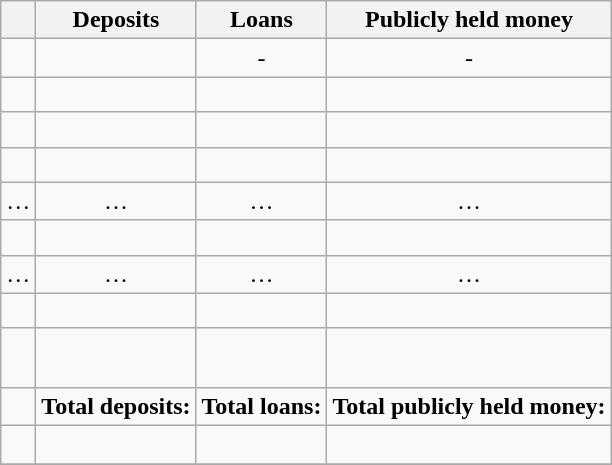<table class="wikitable">
<tr>
<th></th>
<th>Deposits</th>
<th>Loans</th>
<th>Publicly held money</th>
</tr>
<tr>
<td height="16" align="CENTER"></td>
<td align="LEFT"></td>
<td align="CENTER">-</td>
<td align="CENTER">-</td>
</tr>
<tr>
<td height="16" align="CENTER"></td>
<td align="LEFT"></td>
<td align="LEFT"></td>
<td align="LEFT"></td>
</tr>
<tr>
<td height="16" align="CENTER"></td>
<td align="LEFT"></td>
<td align="LEFT"></td>
<td align="LEFT"></td>
</tr>
<tr>
<td height="16" align="CENTER"></td>
<td align="LEFT"></td>
<td align="LEFT"></td>
<td align="LEFT"></td>
</tr>
<tr>
<td height="16" align="CENTER">…</td>
<td align="CENTER">…</td>
<td align="CENTER">…</td>
<td align="CENTER">…</td>
</tr>
<tr>
<td height="16" align="CENTER"></td>
<td align="LEFT"></td>
<td align="LEFT"></td>
<td align="LEFT"></td>
</tr>
<tr>
<td height="16" align="CENTER">…</td>
<td align="CENTER">…</td>
<td align="CENTER">…</td>
<td align="CENTER">…</td>
</tr>
<tr>
<td height="16" align="CENTER"></td>
<td align="LEFT"></td>
<td align="LEFT"></td>
<td align="LEFT"></td>
</tr>
<tr>
<td height="32" align="CENTER"><br></td>
<td align="LEFT"><br></td>
<td align="LEFT"><br></td>
<td align="LEFT"><br></td>
</tr>
<tr>
<td><br></td>
<td align="CENTER"><strong>Total deposits:</strong></td>
<td align="CENTER"><strong>Total loans:</strong></td>
<td align="CENTER"><strong>Total publicly held money:</strong></td>
</tr>
<tr>
<td height="16" align="CENTER"><br></td>
<td align="CENTER"></td>
<td align="CENTER"></td>
<td align="CENTER"></td>
</tr>
<tr>
</tr>
</table>
